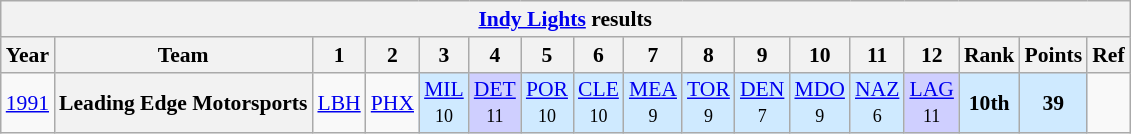<table class="wikitable" style="text-align:center; font-size:90%">
<tr>
<th colspan=45><a href='#'>Indy Lights</a> results</th>
</tr>
<tr>
<th>Year</th>
<th>Team</th>
<th>1</th>
<th>2</th>
<th>3</th>
<th>4</th>
<th>5</th>
<th>6</th>
<th>7</th>
<th>8</th>
<th>9</th>
<th>10</th>
<th>11</th>
<th>12</th>
<th>Rank</th>
<th>Points</th>
<th>Ref</th>
</tr>
<tr>
<td><a href='#'>1991</a></td>
<th>Leading Edge Motorsports</th>
<td><a href='#'>LBH</a></td>
<td><a href='#'>PHX</a></td>
<td style="background:#CFEAFF;"><a href='#'>MIL</a><br><small>10</small></td>
<td style="background:#CFCFFF;"><a href='#'>DET</a><br><small>11</small></td>
<td style="background:#CFEAFF;"><a href='#'>POR</a><br><small>10</small></td>
<td style="background:#CFEAFF;"><a href='#'>CLE</a><br><small>10</small></td>
<td style="background:#CFEAFF;"><a href='#'>MEA</a><br><small>9</small></td>
<td style="background:#CFEAFF;"><a href='#'>TOR</a><br><small>9</small></td>
<td style="background:#CFEAFF;"><a href='#'>DEN</a><br><small>7</small></td>
<td style="background:#CFEAFF;"><a href='#'>MDO</a><br><small>9</small></td>
<td style="background:#CFEAFF;"><a href='#'>NAZ</a><br><small>6</small></td>
<td style="background:#CFCFFF;"><a href='#'>LAG</a><br><small>11</small></td>
<td style="background:#CFEAFF;"><strong>10th</strong></td>
<td style="background:#CFEAFF;"><strong>39</strong></td>
<td></td>
</tr>
</table>
